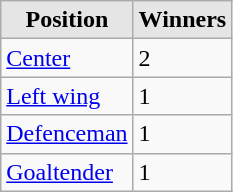<table class="wikitable">
<tr>
<th style="background:#e5e5e5;">Position</th>
<th style="background:#e5e5e5;">Winners</th>
</tr>
<tr>
<td><a href='#'>Center</a></td>
<td>2</td>
</tr>
<tr>
<td><a href='#'>Left wing</a></td>
<td>1</td>
</tr>
<tr>
<td><a href='#'>Defenceman</a></td>
<td>1</td>
</tr>
<tr>
<td><a href='#'>Goaltender</a></td>
<td>1</td>
</tr>
</table>
